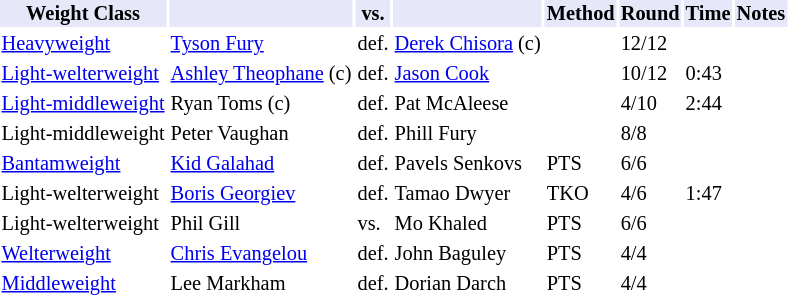<table class="toccolours" style="font-size: 85%;">
<tr>
<th style="background:#e6e8fa; color:#000; text-align:center;">Weight Class</th>
<th style="background:#e6e8fa; color:#000; text-align:center;"></th>
<th style="background:#e6e8fa; color:#000; text-align:center;">vs.</th>
<th style="background:#e6e8fa; color:#000; text-align:center;"></th>
<th style="background:#e6e8fa; color:#000; text-align:center;">Method</th>
<th style="background:#e6e8fa; color:#000; text-align:center;">Round</th>
<th style="background:#e6e8fa; color:#000; text-align:center;">Time</th>
<th style="background:#e6e8fa; color:#000; text-align:center;">Notes</th>
</tr>
<tr>
<td><a href='#'>Heavyweight</a></td>
<td><a href='#'>Tyson Fury</a></td>
<td>def.</td>
<td><a href='#'>Derek Chisora</a> (c)</td>
<td></td>
<td>12/12</td>
<td></td>
<td></td>
</tr>
<tr>
<td><a href='#'>Light-welterweight</a></td>
<td><a href='#'>Ashley Theophane</a> (c)</td>
<td>def.</td>
<td><a href='#'>Jason Cook</a></td>
<td></td>
<td>10/12</td>
<td>0:43</td>
<td></td>
</tr>
<tr>
<td><a href='#'>Light-middleweight</a></td>
<td>Ryan Toms (c)</td>
<td>def.</td>
<td>Pat McAleese</td>
<td></td>
<td>4/10</td>
<td>2:44</td>
<td></td>
</tr>
<tr>
<td>Light-middleweight</td>
<td>Peter Vaughan</td>
<td>def.</td>
<td>Phill Fury</td>
<td></td>
<td>8/8</td>
<td></td>
<td></td>
</tr>
<tr>
<td><a href='#'>Bantamweight</a></td>
<td><a href='#'>Kid Galahad</a></td>
<td>def.</td>
<td>Pavels Senkovs</td>
<td>PTS</td>
<td>6/6</td>
<td></td>
<td></td>
</tr>
<tr>
<td>Light-welterweight</td>
<td><a href='#'>Boris Georgiev</a></td>
<td>def.</td>
<td>Tamao Dwyer</td>
<td>TKO</td>
<td>4/6</td>
<td>1:47</td>
<td></td>
</tr>
<tr>
<td>Light-welterweight</td>
<td>Phil Gill</td>
<td>vs.</td>
<td>Mo Khaled</td>
<td>PTS</td>
<td>6/6</td>
<td></td>
<td></td>
</tr>
<tr>
<td><a href='#'>Welterweight</a></td>
<td><a href='#'>Chris Evangelou</a></td>
<td>def.</td>
<td>John Baguley</td>
<td>PTS</td>
<td>4/4</td>
<td></td>
<td></td>
</tr>
<tr>
<td><a href='#'>Middleweight</a></td>
<td>Lee Markham</td>
<td>def.</td>
<td>Dorian Darch</td>
<td>PTS</td>
<td>4/4</td>
<td></td>
<td></td>
</tr>
</table>
